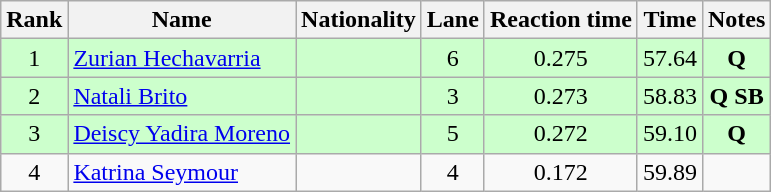<table class="wikitable sortable" style="text-align:center">
<tr>
<th>Rank</th>
<th>Name</th>
<th>Nationality</th>
<th>Lane</th>
<th>Reaction time</th>
<th>Time</th>
<th>Notes</th>
</tr>
<tr bgcolor=ccffcc>
<td>1</td>
<td align=left><a href='#'>Zurian Hechavarria</a></td>
<td align=left></td>
<td>6</td>
<td>0.275</td>
<td>57.64</td>
<td><strong>Q</strong></td>
</tr>
<tr bgcolor=ccffcc>
<td>2</td>
<td align=left><a href='#'>Natali Brito</a></td>
<td align=left></td>
<td>3</td>
<td>0.273</td>
<td>58.83</td>
<td><strong>Q SB</strong></td>
</tr>
<tr bgcolor=ccffcc>
<td>3</td>
<td align=left><a href='#'>Deiscy Yadira Moreno</a></td>
<td align=left></td>
<td>5</td>
<td>0.272</td>
<td>59.10</td>
<td><strong>Q</strong></td>
</tr>
<tr>
<td>4</td>
<td align=left><a href='#'>Katrina Seymour</a></td>
<td align=left></td>
<td>4</td>
<td>0.172</td>
<td>59.89</td>
<td></td>
</tr>
</table>
